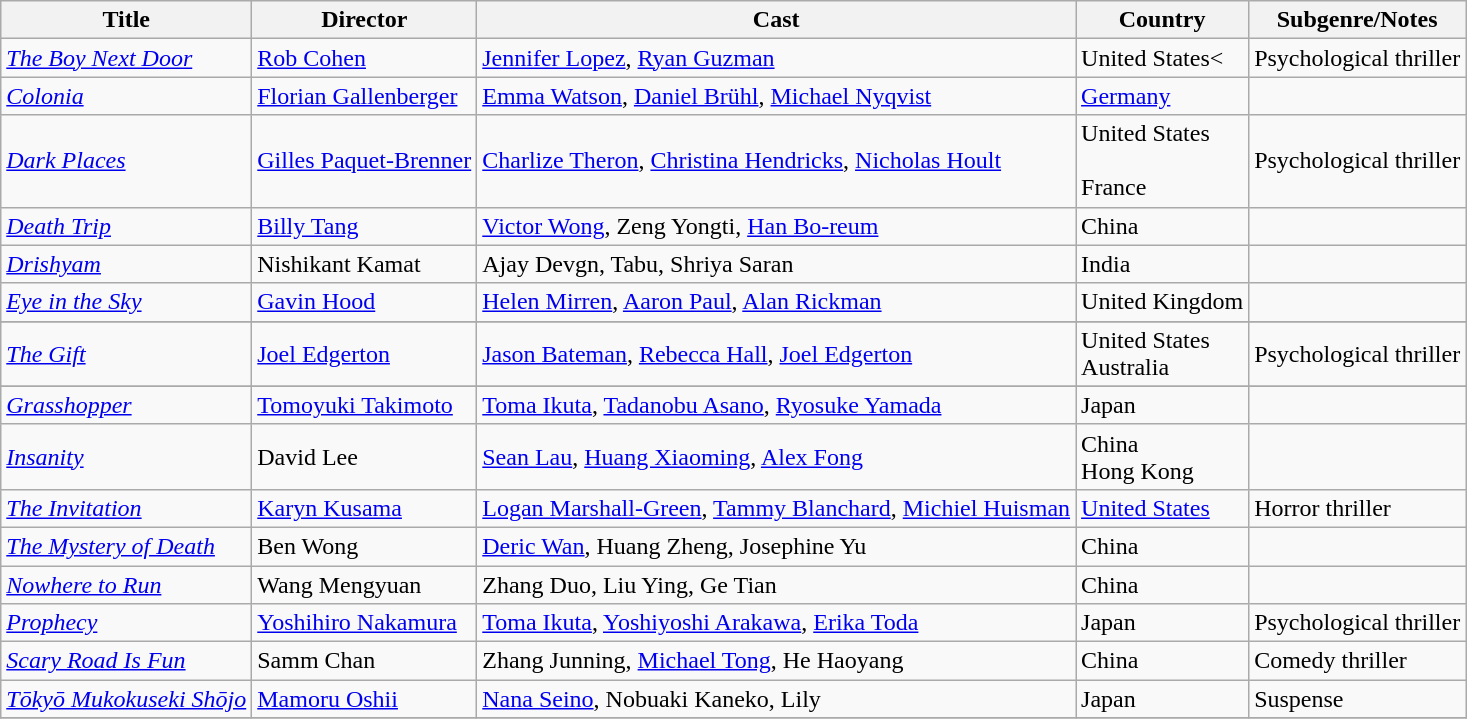<table class="wikitable sortable">
<tr>
<th>Title</th>
<th>Director</th>
<th>Cast</th>
<th>Country</th>
<th>Subgenre/Notes</th>
</tr>
<tr>
<td><em><a href='#'>The Boy Next Door</a></em></td>
<td><a href='#'>Rob Cohen</a></td>
<td><a href='#'>Jennifer Lopez</a>, <a href='#'>Ryan Guzman</a></td>
<td>United States<</td>
<td>Psychological thriller</td>
</tr>
<tr>
<td><em><a href='#'>Colonia</a></em></td>
<td><a href='#'>Florian Gallenberger</a></td>
<td><a href='#'>Emma Watson</a>, <a href='#'>Daniel Brühl</a>, <a href='#'>Michael Nyqvist</a></td>
<td><a href='#'>Germany</a></td>
<td></td>
</tr>
<tr>
<td><em><a href='#'>Dark Places</a></em></td>
<td><a href='#'>Gilles Paquet-Brenner</a></td>
<td><a href='#'>Charlize Theron</a>, <a href='#'>Christina Hendricks</a>, <a href='#'>Nicholas Hoult</a></td>
<td>United States<br><br>France</td>
<td>Psychological thriller</td>
</tr>
<tr>
<td><em><a href='#'>Death Trip</a></em></td>
<td><a href='#'>Billy Tang</a></td>
<td><a href='#'>Victor Wong</a>, Zeng Yongti, <a href='#'>Han Bo-reum</a></td>
<td>China</td>
<td></td>
</tr>
<tr>
<td><em><a href='#'>Drishyam</a></em></td>
<td>Nishikant Kamat</td>
<td>Ajay Devgn, Tabu, Shriya Saran</td>
<td>India</td>
<td></td>
</tr>
<tr>
<td><em><a href='#'>Eye in the Sky</a></em></td>
<td><a href='#'>Gavin Hood</a></td>
<td><a href='#'>Helen Mirren</a>, <a href='#'>Aaron Paul</a>, <a href='#'>Alan Rickman</a></td>
<td>United Kingdom</td>
<td></td>
</tr>
<tr>
</tr>
<tr>
<td><em><a href='#'>The Gift</a></em></td>
<td><a href='#'>Joel Edgerton</a></td>
<td><a href='#'>Jason Bateman</a>, <a href='#'>Rebecca Hall</a>, <a href='#'>Joel Edgerton</a></td>
<td>United States<br>Australia</td>
<td>Psychological thriller</td>
</tr>
<tr>
</tr>
<tr>
<td><em><a href='#'>Grasshopper</a></em></td>
<td><a href='#'>Tomoyuki Takimoto</a></td>
<td><a href='#'>Toma Ikuta</a>, <a href='#'>Tadanobu Asano</a>, <a href='#'>Ryosuke Yamada</a></td>
<td>Japan</td>
<td></td>
</tr>
<tr>
<td><em><a href='#'>Insanity</a></em></td>
<td>David Lee</td>
<td><a href='#'>Sean Lau</a>, <a href='#'>Huang Xiaoming</a>, <a href='#'>Alex Fong</a></td>
<td>China<br>Hong Kong</td>
<td></td>
</tr>
<tr>
<td><em><a href='#'>The Invitation</a></em></td>
<td><a href='#'>Karyn Kusama</a></td>
<td><a href='#'>Logan Marshall-Green</a>, <a href='#'>Tammy Blanchard</a>, <a href='#'>Michiel Huisman</a></td>
<td><a href='#'>United States</a></td>
<td>Horror thriller</td>
</tr>
<tr>
<td><em><a href='#'>The Mystery of Death</a></em></td>
<td>Ben Wong</td>
<td><a href='#'>Deric Wan</a>, Huang Zheng, Josephine Yu</td>
<td>China</td>
<td></td>
</tr>
<tr>
<td><em><a href='#'>Nowhere to Run</a></em></td>
<td>Wang Mengyuan</td>
<td>Zhang Duo, Liu Ying, Ge Tian</td>
<td>China</td>
<td></td>
</tr>
<tr>
<td><em><a href='#'>Prophecy</a></em></td>
<td><a href='#'>Yoshihiro Nakamura</a></td>
<td><a href='#'>Toma Ikuta</a>, <a href='#'>Yoshiyoshi Arakawa</a>, <a href='#'>Erika Toda</a></td>
<td>Japan</td>
<td>Psychological thriller</td>
</tr>
<tr>
<td><em><a href='#'>Scary Road Is Fun</a></em></td>
<td>Samm Chan</td>
<td>Zhang Junning, <a href='#'>Michael Tong</a>, He Haoyang</td>
<td>China</td>
<td>Comedy thriller</td>
</tr>
<tr>
<td><em><a href='#'>Tōkyō Mukokuseki Shōjo</a></em></td>
<td><a href='#'>Mamoru Oshii</a></td>
<td><a href='#'>Nana Seino</a>, Nobuaki Kaneko, Lily</td>
<td>Japan</td>
<td>Suspense</td>
</tr>
<tr>
</tr>
</table>
